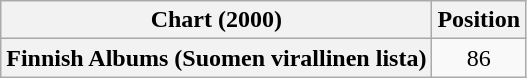<table class="wikitable sortable plainrowheaders">
<tr>
<th scope="col">Chart (2000)</th>
<th scope="col">Position</th>
</tr>
<tr>
<th scope="row">Finnish Albums (Suomen virallinen lista)</th>
<td align="center">86</td>
</tr>
</table>
